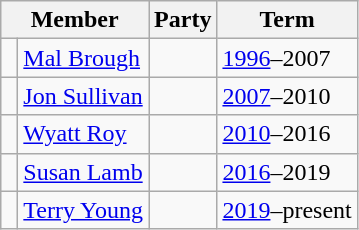<table class="wikitable">
<tr>
<th colspan="2">Member</th>
<th>Party</th>
<th>Term</th>
</tr>
<tr>
<td> </td>
<td><a href='#'>Mal Brough</a></td>
<td></td>
<td><a href='#'>1996</a>–2007</td>
</tr>
<tr>
<td> </td>
<td><a href='#'>Jon Sullivan</a></td>
<td></td>
<td><a href='#'>2007</a>–2010</td>
</tr>
<tr>
<td> </td>
<td><a href='#'>Wyatt Roy</a></td>
<td></td>
<td><a href='#'>2010</a>–2016</td>
</tr>
<tr>
<td> </td>
<td><a href='#'>Susan Lamb</a></td>
<td></td>
<td><a href='#'>2016</a>–2019</td>
</tr>
<tr>
<td> </td>
<td><a href='#'>Terry Young</a></td>
<td></td>
<td><a href='#'>2019</a>–present</td>
</tr>
</table>
